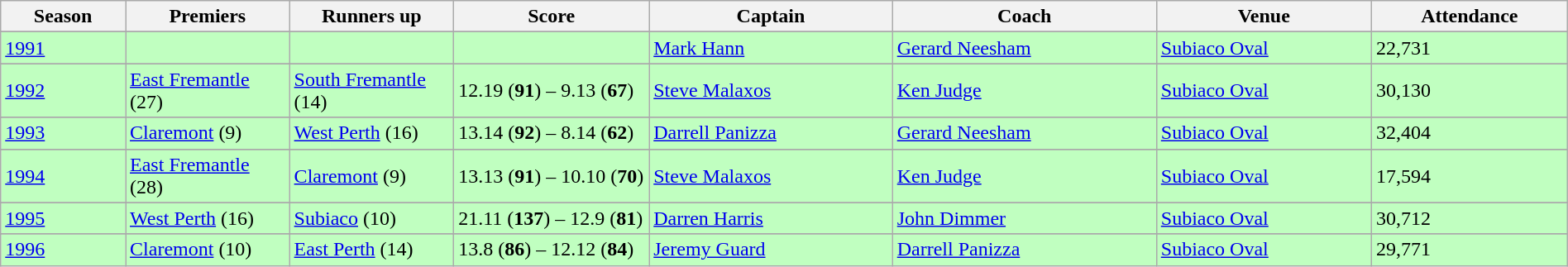<table class="wikitable sortable" style="text-align:left; width:100%">
<tr>
<th>Season</th>
<th scope="col" style="width: 125px;">Premiers</th>
<th scope="col" style="width: 125px;">Runners up</th>
<th scope="col" style="width: 150px;">Score</th>
<th>Captain</th>
<th>Coach</th>
<th>Venue</th>
<th>Attendance</th>
</tr>
<tr>
</tr>
<tr style="background:#C0FFC0;">
<td><a href='#'>1991</a></td>
<td></td>
<td></td>
<td></td>
<td><a href='#'>Mark Hann</a></td>
<td><a href='#'>Gerard Neesham</a></td>
<td><a href='#'>Subiaco Oval</a></td>
<td>22,731</td>
</tr>
<tr>
</tr>
<tr style="background:#C0FFC0;">
<td><a href='#'>1992</a></td>
<td><a href='#'>East Fremantle</a> (27)</td>
<td><a href='#'>South Fremantle</a> (14)</td>
<td>12.19 (<strong>91</strong>) – 9.13 (<strong>67</strong>)</td>
<td><a href='#'>Steve Malaxos</a></td>
<td><a href='#'>Ken Judge</a></td>
<td><a href='#'>Subiaco Oval</a></td>
<td>30,130</td>
</tr>
<tr>
</tr>
<tr style="background:#C0FFC0;">
<td><a href='#'>1993</a></td>
<td><a href='#'>Claremont</a> (9)</td>
<td><a href='#'>West Perth</a> (16)</td>
<td>13.14 (<strong>92</strong>) – 8.14 (<strong>62</strong>)</td>
<td><a href='#'>Darrell Panizza</a></td>
<td><a href='#'>Gerard Neesham</a></td>
<td><a href='#'>Subiaco Oval</a></td>
<td>32,404</td>
</tr>
<tr>
</tr>
<tr style="background:#C0FFC0;">
<td><a href='#'>1994</a></td>
<td><a href='#'>East Fremantle</a> (28)</td>
<td><a href='#'>Claremont</a> (9)</td>
<td>13.13 (<strong>91</strong>) – 10.10 (<strong>70</strong>)</td>
<td><a href='#'>Steve Malaxos</a></td>
<td><a href='#'>Ken Judge</a></td>
<td><a href='#'>Subiaco Oval</a></td>
<td>17,594</td>
</tr>
<tr>
</tr>
<tr style="background:#C0FFC0;">
<td><a href='#'>1995</a></td>
<td><a href='#'>West Perth</a> (16)</td>
<td><a href='#'>Subiaco</a> (10)</td>
<td>21.11 (<strong>137</strong>) – 12.9 (<strong>81</strong>)</td>
<td><a href='#'>Darren Harris</a></td>
<td><a href='#'>John Dimmer</a></td>
<td><a href='#'>Subiaco Oval</a></td>
<td>30,712</td>
</tr>
<tr>
</tr>
<tr style="background:#C0FFC0;">
<td><a href='#'>1996</a></td>
<td><a href='#'>Claremont</a> (10)</td>
<td><a href='#'>East Perth</a> (14)</td>
<td>13.8 (<strong>86</strong>) – 12.12 (<strong>84</strong>)</td>
<td><a href='#'>Jeremy Guard</a></td>
<td><a href='#'>Darrell Panizza</a></td>
<td><a href='#'>Subiaco Oval</a></td>
<td>29,771</td>
</tr>
</table>
